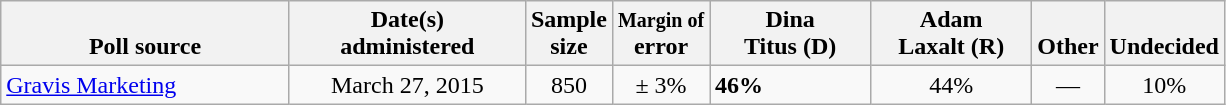<table class="wikitable">
<tr valign= bottom>
<th style="width:185px;">Poll source</th>
<th style="width:150px;">Date(s)<br>administered</th>
<th class=small>Sample<br>size</th>
<th class=small><small>Margin of</small><br>error</th>
<th style="width:100px;">Dina<br>Titus (D)</th>
<th style="width:100px;">Adam<br>Laxalt (R)</th>
<th>Other</th>
<th>Undecided</th>
</tr>
<tr>
<td><a href='#'>Gravis Marketing</a></td>
<td align=center>March 27, 2015</td>
<td align=center>850</td>
<td align=center>± 3%</td>
<td><strong>46%</strong></td>
<td align=center>44%</td>
<td align=center>—</td>
<td align=center>10%</td>
</tr>
</table>
